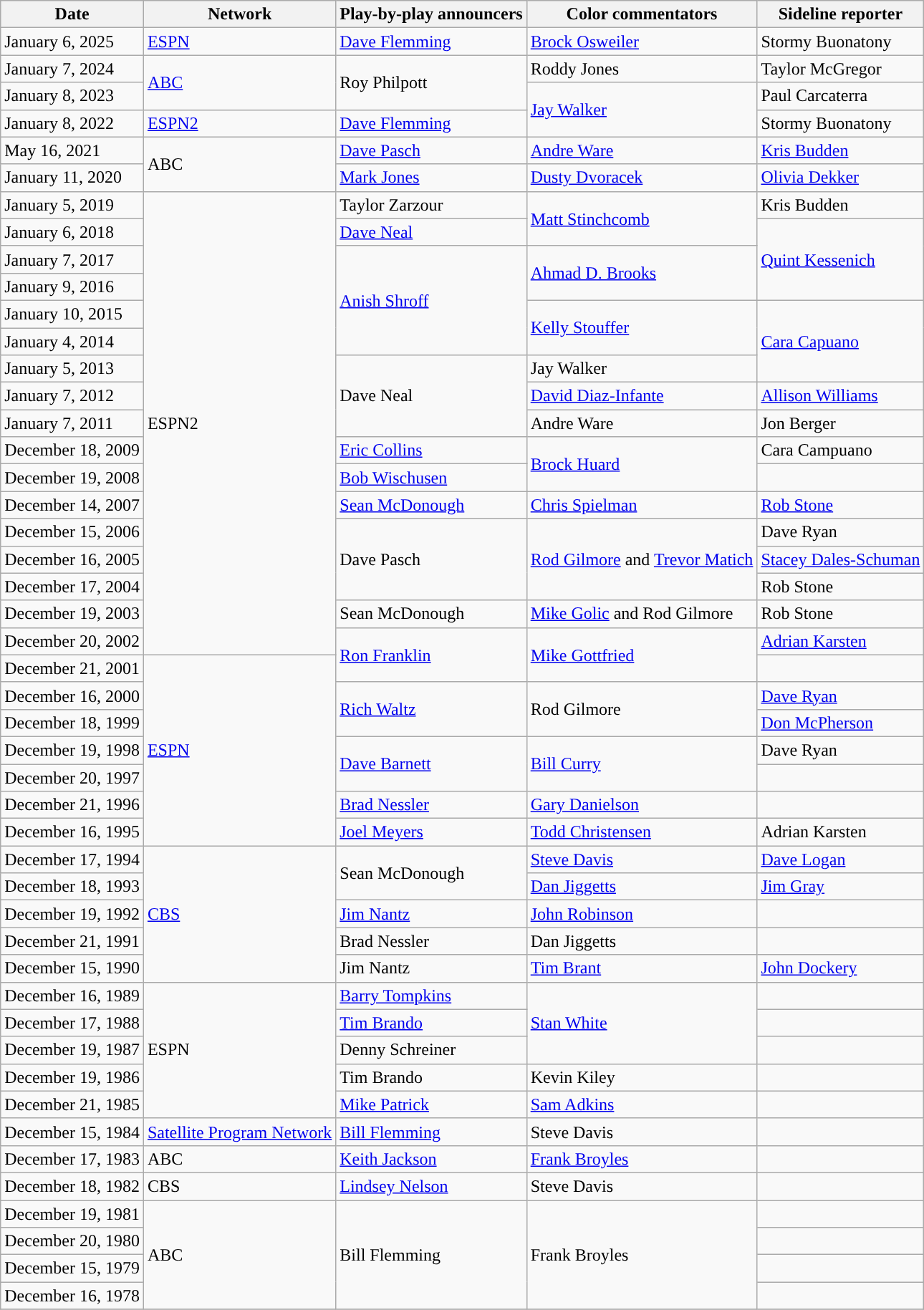<table class="wikitable">
<tr>
<th width=px>Date</th>
<th width=px>Network</th>
<th width=px>Play-by-play announcers</th>
<th width=px>Color commentators</th>
<th width=px>Sideline reporter</th>
</tr>
<tr>
<td>January 6, 2025</td>
<td><a href='#'>ESPN</a></td>
<td><a href='#'>Dave Flemming</a></td>
<td><a href='#'>Brock Osweiler</a></td>
<td>Stormy Buonatony</td>
</tr>
<tr>
<td>January 7, 2024</td>
<td rowspan=2><a href='#'>ABC</a></td>
<td rowspan=2>Roy Philpott</td>
<td>Roddy Jones</td>
<td>Taylor McGregor</td>
</tr>
<tr>
<td>January 8, 2023</td>
<td rowspan=2><a href='#'>Jay Walker</a></td>
<td>Paul Carcaterra</td>
</tr>
<tr>
<td>January 8, 2022</td>
<td><a href='#'>ESPN2</a></td>
<td><a href='#'>Dave Flemming</a></td>
<td>Stormy Buonatony</td>
</tr>
<tr>
<td>May 16, 2021</td>
<td rowspan=2>ABC</td>
<td><a href='#'>Dave Pasch</a></td>
<td><a href='#'>Andre Ware</a></td>
<td><a href='#'>Kris Budden</a></td>
</tr>
<tr>
<td>January 11, 2020</td>
<td><a href='#'>Mark Jones</a></td>
<td><a href='#'>Dusty Dvoracek</a></td>
<td><a href='#'>Olivia Dekker</a></td>
</tr>
<tr>
<td>January 5, 2019</td>
<td rowspan=17>ESPN2</td>
<td>Taylor Zarzour</td>
<td rowspan=2><a href='#'>Matt Stinchcomb</a></td>
<td>Kris Budden</td>
</tr>
<tr>
<td>January 6, 2018</td>
<td><a href='#'>Dave Neal</a></td>
<td rowspan=3><a href='#'>Quint Kessenich</a></td>
</tr>
<tr>
<td>January 7, 2017</td>
<td rowspan=4><a href='#'>Anish Shroff</a></td>
<td rowspan=2><a href='#'>Ahmad D. Brooks</a></td>
</tr>
<tr>
<td>January 9, 2016</td>
</tr>
<tr>
<td>January 10, 2015</td>
<td rowspan=2><a href='#'>Kelly Stouffer</a></td>
<td rowspan=3><a href='#'>Cara Capuano</a></td>
</tr>
<tr>
<td>January 4, 2014</td>
</tr>
<tr>
<td>January 5, 2013</td>
<td rowspan=3>Dave Neal</td>
<td>Jay Walker</td>
</tr>
<tr>
<td>January 7, 2012</td>
<td><a href='#'>David Diaz-Infante</a></td>
<td><a href='#'>Allison Williams</a></td>
</tr>
<tr>
<td>January 7, 2011</td>
<td>Andre Ware</td>
<td>Jon Berger</td>
</tr>
<tr>
<td>December 18, 2009</td>
<td><a href='#'>Eric Collins</a></td>
<td rowspan=2><a href='#'>Brock Huard</a></td>
<td>Cara Campuano</td>
</tr>
<tr>
<td>December 19, 2008</td>
<td><a href='#'>Bob Wischusen</a></td>
<td></td>
</tr>
<tr>
<td>December 14, 2007</td>
<td><a href='#'>Sean McDonough</a></td>
<td><a href='#'>Chris Spielman</a></td>
<td><a href='#'>Rob Stone</a></td>
</tr>
<tr>
<td>December 15, 2006</td>
<td rowspan=3>Dave Pasch</td>
<td rowspan=3><a href='#'>Rod Gilmore</a> and <a href='#'>Trevor Matich</a></td>
<td>Dave Ryan</td>
</tr>
<tr>
<td>December 16, 2005</td>
<td><a href='#'>Stacey Dales-Schuman</a></td>
</tr>
<tr>
<td>December 17, 2004</td>
<td>Rob Stone</td>
</tr>
<tr>
<td>December 19, 2003</td>
<td>Sean McDonough</td>
<td><a href='#'>Mike Golic</a> and Rod Gilmore</td>
<td>Rob Stone</td>
</tr>
<tr>
<td>December 20, 2002</td>
<td rowspan=2><a href='#'>Ron Franklin</a></td>
<td rowspan=2><a href='#'>Mike Gottfried</a></td>
<td><a href='#'>Adrian Karsten</a></td>
</tr>
<tr>
<td>December 21, 2001</td>
<td rowspan=7><a href='#'>ESPN</a></td>
<td></td>
</tr>
<tr>
<td>December 16, 2000</td>
<td rowspan=2><a href='#'>Rich Waltz</a></td>
<td rowspan=2>Rod Gilmore</td>
<td><a href='#'>Dave Ryan</a></td>
</tr>
<tr>
<td>December 18, 1999</td>
<td><a href='#'>Don McPherson</a></td>
</tr>
<tr>
<td>December 19, 1998</td>
<td rowspan=2><a href='#'>Dave Barnett</a></td>
<td rowspan=2><a href='#'>Bill Curry</a></td>
<td>Dave Ryan</td>
</tr>
<tr>
<td>December 20, 1997</td>
<td></td>
</tr>
<tr>
<td>December 21, 1996</td>
<td><a href='#'>Brad Nessler</a></td>
<td><a href='#'>Gary Danielson</a></td>
<td></td>
</tr>
<tr>
<td>December 16, 1995</td>
<td><a href='#'>Joel Meyers</a></td>
<td><a href='#'>Todd Christensen</a></td>
<td>Adrian Karsten</td>
</tr>
<tr>
<td>December 17, 1994</td>
<td rowspan=5><a href='#'>CBS</a></td>
<td rowspan=2>Sean McDonough</td>
<td><a href='#'>Steve Davis</a></td>
<td><a href='#'>Dave Logan</a></td>
</tr>
<tr>
<td>December 18, 1993</td>
<td><a href='#'>Dan Jiggetts</a></td>
<td><a href='#'>Jim Gray</a></td>
</tr>
<tr>
<td>December 19, 1992</td>
<td><a href='#'>Jim Nantz</a></td>
<td><a href='#'>John Robinson</a></td>
<td></td>
</tr>
<tr>
<td>December 21, 1991</td>
<td>Brad Nessler</td>
<td>Dan Jiggetts</td>
<td></td>
</tr>
<tr>
<td>December 15, 1990</td>
<td>Jim Nantz</td>
<td><a href='#'>Tim Brant</a></td>
<td><a href='#'>John Dockery</a></td>
</tr>
<tr>
<td>December 16, 1989</td>
<td rowspan=5>ESPN</td>
<td><a href='#'>Barry Tompkins</a></td>
<td rowspan=3><a href='#'>Stan White</a></td>
<td></td>
</tr>
<tr>
<td>December 17, 1988</td>
<td><a href='#'>Tim Brando</a></td>
<td></td>
</tr>
<tr>
<td>December 19, 1987</td>
<td>Denny Schreiner</td>
<td></td>
</tr>
<tr>
<td>December 19, 1986</td>
<td>Tim Brando</td>
<td>Kevin Kiley</td>
<td></td>
</tr>
<tr>
<td>December 21, 1985</td>
<td><a href='#'>Mike Patrick</a></td>
<td><a href='#'>Sam Adkins</a></td>
<td></td>
</tr>
<tr>
<td>December 15, 1984</td>
<td><a href='#'>Satellite Program Network</a></td>
<td><a href='#'>Bill Flemming</a></td>
<td>Steve Davis</td>
<td></td>
</tr>
<tr>
<td>December 17, 1983</td>
<td>ABC</td>
<td><a href='#'>Keith Jackson</a></td>
<td><a href='#'>Frank Broyles</a></td>
<td></td>
</tr>
<tr>
<td>December 18, 1982</td>
<td>CBS</td>
<td><a href='#'>Lindsey Nelson</a></td>
<td>Steve Davis</td>
<td></td>
</tr>
<tr>
<td>December 19, 1981</td>
<td Rowspan=4>ABC</td>
<td rowspan=4>Bill Flemming</td>
<td rowspan=4>Frank Broyles</td>
<td></td>
</tr>
<tr>
<td>December 20, 1980</td>
<td></td>
</tr>
<tr>
<td>December 15, 1979</td>
<td></td>
</tr>
<tr>
<td>December 16, 1978</td>
<td></td>
</tr>
<tr>
</tr>
</table>
